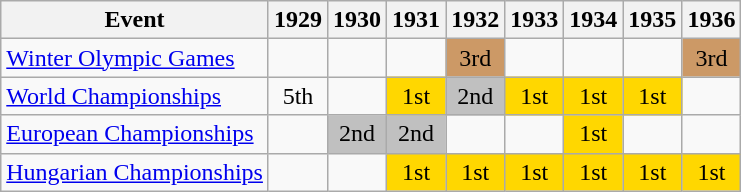<table class="wikitable">
<tr>
<th>Event</th>
<th>1929</th>
<th>1930</th>
<th>1931</th>
<th>1932</th>
<th>1933</th>
<th>1934</th>
<th>1935</th>
<th>1936</th>
</tr>
<tr>
<td><a href='#'>Winter Olympic Games</a></td>
<td></td>
<td></td>
<td></td>
<td align="center" bgcolor="#cc9966">3rd</td>
<td></td>
<td></td>
<td></td>
<td align="center" bgcolor="#cc9966">3rd</td>
</tr>
<tr>
<td><a href='#'>World Championships</a></td>
<td align="center">5th</td>
<td></td>
<td align="center" bgcolor="gold">1st</td>
<td align="center" bgcolor="silver">2nd</td>
<td align="center" bgcolor="gold">1st</td>
<td align="center" bgcolor="gold">1st</td>
<td align="center" bgcolor="gold">1st</td>
<td></td>
</tr>
<tr>
<td><a href='#'>European Championships</a></td>
<td></td>
<td align="center" bgcolor="silver">2nd</td>
<td align="center" bgcolor="silver">2nd</td>
<td></td>
<td></td>
<td align="center" bgcolor="gold">1st</td>
<td></td>
<td></td>
</tr>
<tr>
<td><a href='#'>Hungarian Championships</a></td>
<td></td>
<td></td>
<td align="center" bgcolor="gold">1st</td>
<td align="center" bgcolor="gold">1st</td>
<td align="center" bgcolor="gold">1st</td>
<td align="center" bgcolor="gold">1st</td>
<td align="center" bgcolor="gold">1st</td>
<td align="center" bgcolor="gold">1st</td>
</tr>
</table>
